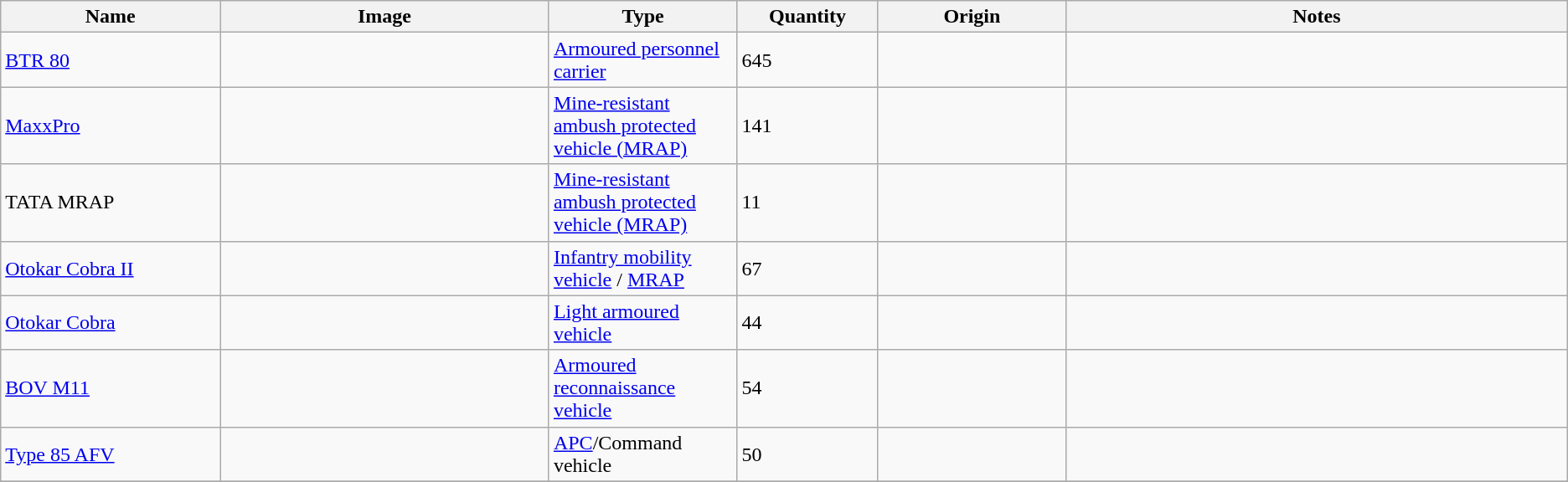<table class="wikitable">
<tr>
<th style="width: 14%;">Name</th>
<th style="width: 21%;">Image</th>
<th style="width: 12%;">Type</th>
<th style="width: 9%;">Quantity</th>
<th style="width: 12%;">Origin</th>
<th style="width: 32%;">Notes</th>
</tr>
<tr>
<td><a href='#'>BTR 80</a></td>
<td></td>
<td><a href='#'>Armoured personnel carrier</a></td>
<td>645</td>
<td></td>
<td></td>
</tr>
<tr>
<td><a href='#'>MaxxPro</a></td>
<td></td>
<td><a href='#'>Mine-resistant ambush protected vehicle (MRAP)</a></td>
<td>141</td>
<td></td>
<td></td>
</tr>
<tr>
<td>TATA MRAP</td>
<td></td>
<td><a href='#'>Mine-resistant ambush protected vehicle (MRAP)</a></td>
<td>11</td>
<td></td>
<td></td>
</tr>
<tr>
<td><a href='#'>Otokar Cobra II</a></td>
<td></td>
<td><a href='#'>Infantry mobility vehicle</a> / <a href='#'>MRAP</a></td>
<td>67</td>
<td></td>
<td></td>
</tr>
<tr>
<td><a href='#'>Otokar Cobra</a></td>
<td></td>
<td><a href='#'>Light armoured vehicle</a></td>
<td>44</td>
<td></td>
<td></td>
</tr>
<tr>
<td><a href='#'>BOV M11</a></td>
<td></td>
<td><a href='#'>Armoured reconnaissance vehicle</a></td>
<td>54</td>
<td></td>
<td></td>
</tr>
<tr>
<td><a href='#'>Type 85 AFV</a></td>
<td></td>
<td><a href='#'>APC</a>/Command vehicle</td>
<td>50</td>
<td></td>
<td></td>
</tr>
<tr>
</tr>
</table>
